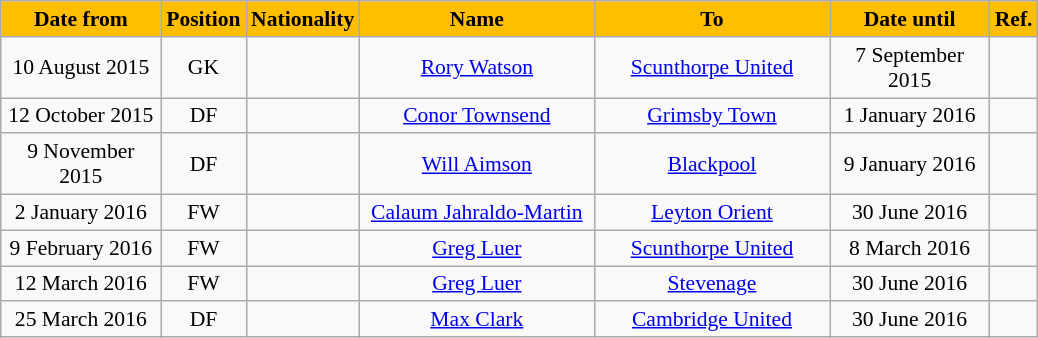<table class="wikitable"  style="text-align:center; font-size:90%; ">
<tr>
<th style="background:#ffbf00; color:#000; width:100px;">Date from</th>
<th style="background:#ffbf00; color:#000; width:50px;">Position</th>
<th style="background:#ffbf00; color:#000; width:50px;">Nationality</th>
<th style="background:#ffbf00; color:#000; width:150px;">Name</th>
<th style="background:#ffbf00; color:#000; width:150px;">To</th>
<th style="background:#ffbf00; color:#000; width:100px;">Date until</th>
<th style="background:#ffbf00; color:#000; width:25px;">Ref.</th>
</tr>
<tr>
<td>10 August 2015</td>
<td>GK</td>
<td></td>
<td><a href='#'>Rory Watson</a></td>
<td><a href='#'>Scunthorpe United</a></td>
<td>7 September 2015</td>
<td></td>
</tr>
<tr>
<td>12 October 2015</td>
<td>DF</td>
<td></td>
<td><a href='#'>Conor Townsend</a></td>
<td><a href='#'>Grimsby Town</a></td>
<td>1 January 2016</td>
<td></td>
</tr>
<tr>
<td>9 November 2015</td>
<td>DF</td>
<td></td>
<td><a href='#'>Will Aimson</a></td>
<td><a href='#'>Blackpool</a></td>
<td>9 January 2016</td>
<td></td>
</tr>
<tr>
<td>2 January 2016</td>
<td>FW</td>
<td></td>
<td><a href='#'>Calaum Jahraldo-Martin</a></td>
<td><a href='#'>Leyton Orient</a></td>
<td>30 June 2016</td>
<td></td>
</tr>
<tr>
<td>9 February 2016</td>
<td>FW</td>
<td></td>
<td><a href='#'>Greg Luer</a></td>
<td><a href='#'>Scunthorpe United</a></td>
<td>8 March 2016</td>
<td></td>
</tr>
<tr>
<td>12 March 2016</td>
<td>FW</td>
<td></td>
<td><a href='#'>Greg Luer</a></td>
<td><a href='#'>Stevenage</a></td>
<td>30 June 2016</td>
<td></td>
</tr>
<tr>
<td>25 March 2016</td>
<td>DF</td>
<td></td>
<td><a href='#'>Max Clark</a></td>
<td><a href='#'>Cambridge United</a></td>
<td>30 June 2016</td>
<td></td>
</tr>
</table>
